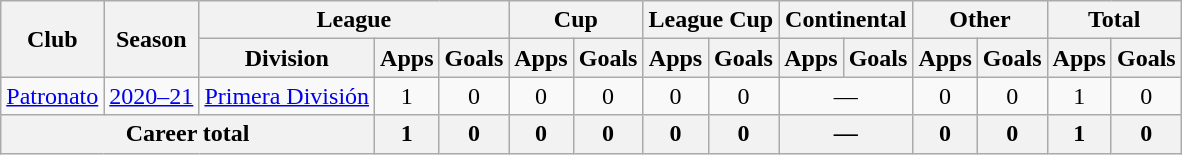<table class="wikitable" style="text-align:center">
<tr>
<th rowspan="2">Club</th>
<th rowspan="2">Season</th>
<th colspan="3">League</th>
<th colspan="2">Cup</th>
<th colspan="2">League Cup</th>
<th colspan="2">Continental</th>
<th colspan="2">Other</th>
<th colspan="2">Total</th>
</tr>
<tr>
<th>Division</th>
<th>Apps</th>
<th>Goals</th>
<th>Apps</th>
<th>Goals</th>
<th>Apps</th>
<th>Goals</th>
<th>Apps</th>
<th>Goals</th>
<th>Apps</th>
<th>Goals</th>
<th>Apps</th>
<th>Goals</th>
</tr>
<tr>
<td rowspan="1"><a href='#'>Patronato</a></td>
<td><a href='#'>2020–21</a></td>
<td rowspan="1"><a href='#'>Primera División</a></td>
<td>1</td>
<td>0</td>
<td>0</td>
<td>0</td>
<td>0</td>
<td>0</td>
<td colspan="2">—</td>
<td>0</td>
<td>0</td>
<td>1</td>
<td>0</td>
</tr>
<tr>
<th colspan="3">Career total</th>
<th>1</th>
<th>0</th>
<th>0</th>
<th>0</th>
<th>0</th>
<th>0</th>
<th colspan="2">—</th>
<th>0</th>
<th>0</th>
<th>1</th>
<th>0</th>
</tr>
</table>
